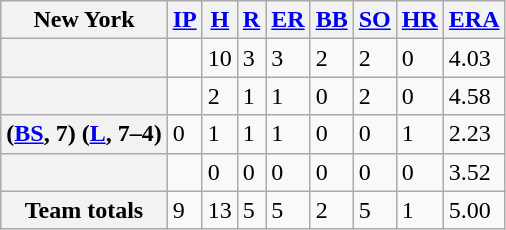<table class="wikitable sortable plainrowheaders" border="2">
<tr>
<th scope="col">New York</th>
<th scope="col"><a href='#'>IP</a></th>
<th scope="col"><a href='#'>H</a></th>
<th scope="col"><a href='#'>R</a></th>
<th scope="col"><a href='#'>ER</a></th>
<th scope="col"><a href='#'>BB</a></th>
<th scope="col"><a href='#'>SO</a></th>
<th scope="col"><a href='#'>HR</a></th>
<th scope="col"><a href='#'>ERA</a></th>
</tr>
<tr>
<th scope="row"></th>
<td></td>
<td>10</td>
<td>3</td>
<td>3</td>
<td>2</td>
<td>2</td>
<td>0</td>
<td>4.03</td>
</tr>
<tr>
<th scope="row"></th>
<td></td>
<td>2</td>
<td>1</td>
<td>1</td>
<td>0</td>
<td>2</td>
<td>0</td>
<td>4.58</td>
</tr>
<tr>
<th scope="row"> (<a href='#'>BS</a>, 7) (<a href='#'>L</a>, 7–4)</th>
<td>0</td>
<td>1</td>
<td>1</td>
<td>1</td>
<td>0</td>
<td>0</td>
<td>1</td>
<td>2.23</td>
</tr>
<tr>
<th scope="row"></th>
<td></td>
<td>0</td>
<td>0</td>
<td>0</td>
<td>0</td>
<td>0</td>
<td>0</td>
<td>3.52</td>
</tr>
<tr>
<th scope="row"><strong>Team totals</strong></th>
<td>9</td>
<td>13</td>
<td>5</td>
<td>5</td>
<td>2</td>
<td>5</td>
<td>1</td>
<td>5.00</td>
</tr>
</table>
